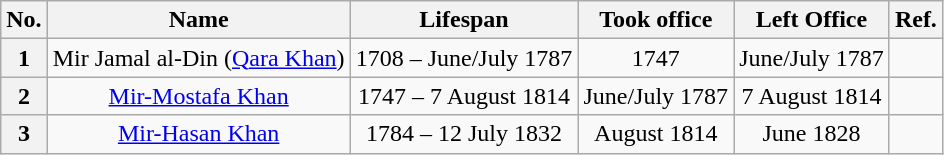<table class="wikitable" style="text-align:center; border-collapse: collapse">
<tr>
<th>No.</th>
<th>Name</th>
<th>Lifespan</th>
<th>Took office</th>
<th>Left Office</th>
<th>Ref.</th>
</tr>
<tr>
<th>1</th>
<td>Mir Jamal al-Din (<a href='#'>Qara Khan</a>)</td>
<td>1708 – June/July 1787</td>
<td>1747</td>
<td>June/July 1787</td>
<td></td>
</tr>
<tr>
<th>2</th>
<td><a href='#'>Mir-Mostafa Khan</a></td>
<td>1747 – 7 August 1814</td>
<td>June/July 1787</td>
<td>7 August 1814</td>
<td></td>
</tr>
<tr>
<th>3</th>
<td><a href='#'>Mir-Hasan Khan</a></td>
<td>1784 – 12 July 1832</td>
<td>August 1814</td>
<td>June 1828</td>
<td></td>
</tr>
</table>
